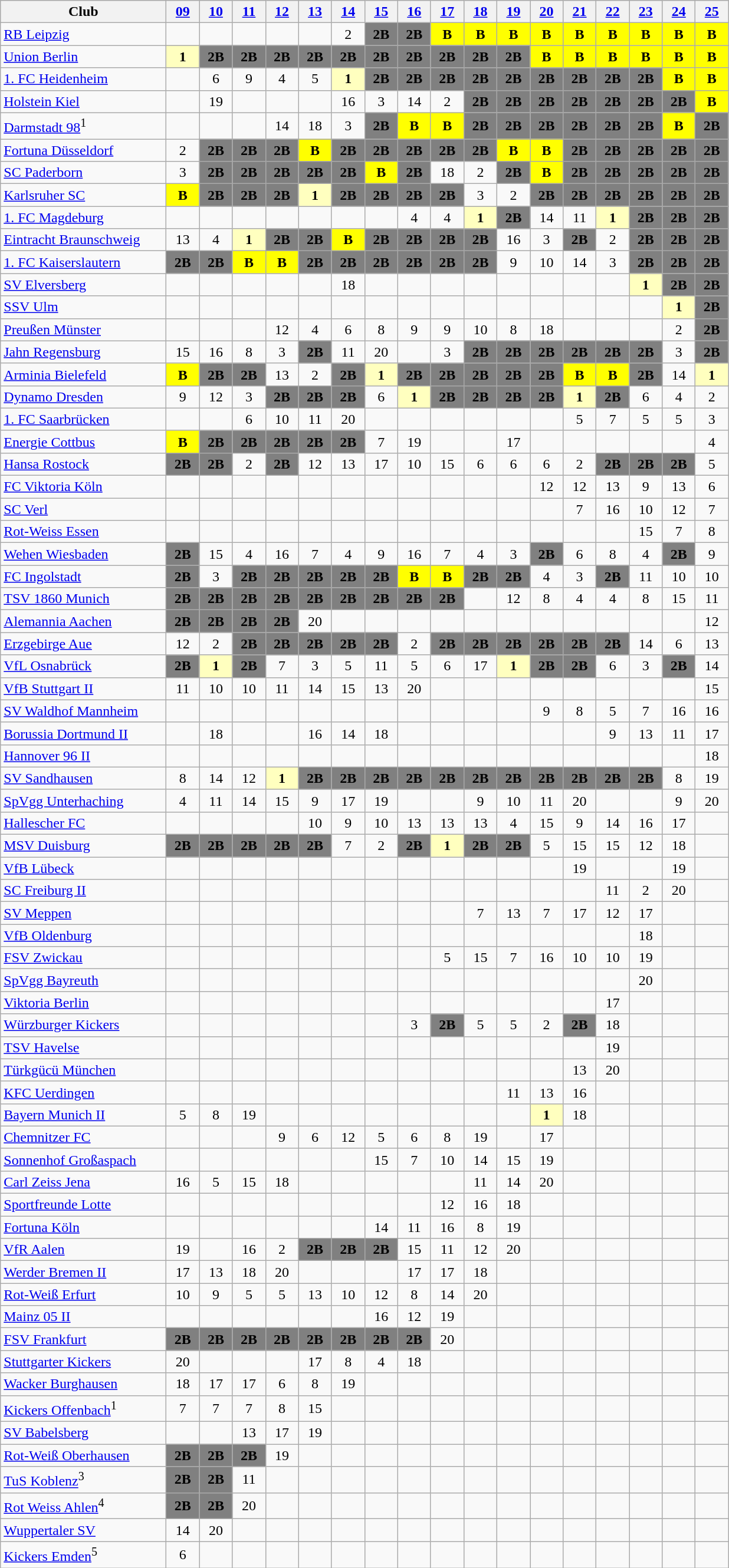<table class="wikitable sortable">
<tr align="center" style="background:#DFDFDF">
<th width="180">Club</th>
<th width="30"><a href='#'>09</a></th>
<th width="30"><a href='#'>10</a></th>
<th width="30"><a href='#'>11</a></th>
<th width="30"><a href='#'>12</a></th>
<th width="30"><a href='#'>13</a></th>
<th width="30"><a href='#'>14</a></th>
<th width="30"><a href='#'>15</a></th>
<th width="30"><a href='#'>16</a></th>
<th width="30"><a href='#'>17</a></th>
<th width="30"><a href='#'>18</a></th>
<th width="30"><a href='#'>19</a></th>
<th width="30"><a href='#'>20</a></th>
<th width="30"><a href='#'>21</a></th>
<th width="30"><a href='#'>22</a></th>
<th width="30"><a href='#'>23</a></th>
<th width="30"><a href='#'>24</a></th>
<th width="30"><a href='#'>25</a></th>
</tr>
<tr align="center">
<td align="left"><a href='#'>RB Leipzig</a></td>
<td></td>
<td></td>
<td></td>
<td></td>
<td></td>
<td>2</td>
<td style="background:#808080"><strong>2B</strong></td>
<td style="background:#808080"><strong>2B</strong></td>
<td style="background:#FFFF00"><strong>B</strong></td>
<td style="background:#FFFF00"><strong>B</strong></td>
<td style="background:#FFFF00"><strong>B</strong></td>
<td style="background:#FFFF00"><strong>B</strong></td>
<td style="background:#FFFF00"><strong>B</strong></td>
<td style="background:#FFFF00"><strong>B</strong></td>
<td style="background:#FFFF00"><strong>B</strong></td>
<td style="background:#FFFF00"><strong>B</strong></td>
<td style="background:#FFFF00"><strong>B</strong></td>
</tr>
<tr align="center">
<td align="left"><a href='#'>Union Berlin</a></td>
<td style="background:#ffffbf"><strong>1</strong></td>
<td style="background:#808080"><strong>2B</strong></td>
<td style="background:#808080"><strong>2B</strong></td>
<td style="background:#808080"><strong>2B</strong></td>
<td style="background:#808080"><strong>2B</strong></td>
<td style="background:#808080"><strong>2B</strong></td>
<td style="background:#808080"><strong>2B</strong></td>
<td style="background:#808080"><strong>2B</strong></td>
<td style="background:#808080"><strong>2B</strong></td>
<td style="background:#808080"><strong>2B</strong></td>
<td style="background:#808080"><strong>2B</strong></td>
<td style="background:#FFFF00"><strong>B</strong></td>
<td style="background:#FFFF00"><strong>B</strong></td>
<td style="background:#FFFF00"><strong>B</strong></td>
<td style="background:#FFFF00"><strong>B</strong></td>
<td style="background:#FFFF00"><strong>B</strong></td>
<td style="background:#FFFF00"><strong>B</strong></td>
</tr>
<tr align="center">
<td align="left"><a href='#'>1. FC Heidenheim</a></td>
<td></td>
<td>6</td>
<td>9</td>
<td>4</td>
<td>5</td>
<td style="background:#ffffbf"><strong>1</strong></td>
<td style="background:#808080"><strong>2B</strong></td>
<td style="background:#808080"><strong>2B</strong></td>
<td style="background:#808080"><strong>2B</strong></td>
<td style="background:#808080"><strong>2B</strong></td>
<td style="background:#808080"><strong>2B</strong></td>
<td style="background:#808080"><strong>2B</strong></td>
<td style="background:#808080"><strong>2B</strong></td>
<td style="background:#808080"><strong>2B</strong></td>
<td style="background:#808080"><strong>2B</strong></td>
<td style="background:#FFFF00"><strong>B</strong></td>
<td style="background:#FFFF00"><strong>B</strong></td>
</tr>
<tr align="center">
<td align="left"><a href='#'>Holstein Kiel</a></td>
<td></td>
<td>19</td>
<td></td>
<td></td>
<td></td>
<td>16</td>
<td>3</td>
<td>14</td>
<td>2</td>
<td style="background:#808080"><strong>2B</strong></td>
<td style="background:#808080"><strong>2B</strong></td>
<td style="background:#808080"><strong>2B</strong></td>
<td style="background:#808080"><strong>2B</strong></td>
<td style="background:#808080"><strong>2B</strong></td>
<td style="background:#808080"><strong>2B</strong></td>
<td style="background:#808080"><strong>2B</strong></td>
<td style="background:#FFFF00"><strong>B</strong></td>
</tr>
<tr align="center">
<td align="left"><a href='#'>Darmstadt 98</a><sup>1</sup></td>
<td></td>
<td></td>
<td></td>
<td>14</td>
<td>18</td>
<td>3</td>
<td style="background:#808080"><strong>2B</strong></td>
<td style="background:#FFFF00"><strong>B</strong></td>
<td style="background:#FFFF00"><strong>B</strong></td>
<td style="background:#808080"><strong>2B</strong></td>
<td style="background:#808080"><strong>2B</strong></td>
<td style="background:#808080"><strong>2B</strong></td>
<td style="background:#808080"><strong>2B</strong></td>
<td style="background:#808080"><strong>2B</strong></td>
<td style="background:#808080"><strong>2B</strong></td>
<td style="background:#FFFF00"><strong>B</strong></td>
<td style="background:#808080"><strong>2B</strong></td>
</tr>
<tr align="center">
<td align="left"><a href='#'>Fortuna Düsseldorf</a></td>
<td>2</td>
<td style="background:#808080"><strong>2B</strong></td>
<td style="background:#808080"><strong>2B</strong></td>
<td style="background:#808080"><strong>2B</strong></td>
<td style="background:#FFFF00"><strong>B</strong></td>
<td style="background:#808080"><strong>2B</strong></td>
<td style="background:#808080"><strong>2B</strong></td>
<td style="background:#808080"><strong>2B</strong></td>
<td style="background:#808080"><strong>2B</strong></td>
<td style="background:#808080"><strong>2B</strong></td>
<td style="background:#FFFF00"><strong>B</strong></td>
<td style="background:#FFFF00"><strong>B</strong></td>
<td style="background:#808080"><strong>2B</strong></td>
<td style="background:#808080"><strong>2B</strong></td>
<td style="background:#808080"><strong>2B</strong></td>
<td style="background:#808080"><strong>2B</strong></td>
<td style="background:#808080"><strong>2B</strong></td>
</tr>
<tr align="center">
<td align="left"><a href='#'>SC Paderborn</a></td>
<td>3</td>
<td style="background:#808080"><strong>2B</strong></td>
<td style="background:#808080"><strong>2B</strong></td>
<td style="background:#808080"><strong>2B</strong></td>
<td style="background:#808080"><strong>2B</strong></td>
<td style="background:#808080"><strong>2B</strong></td>
<td style="background:#FFFF00"><strong>B</strong></td>
<td style="background:#808080"><strong>2B</strong></td>
<td>18</td>
<td>2</td>
<td style="background:#808080"><strong>2B</strong></td>
<td style="background:#FFFF00"><strong>B</strong></td>
<td style="background:#808080"><strong>2B</strong></td>
<td style="background:#808080"><strong>2B</strong></td>
<td style="background:#808080"><strong>2B</strong></td>
<td style="background:#808080"><strong>2B</strong></td>
<td style="background:#808080"><strong>2B</strong></td>
</tr>
<tr align="center">
<td align="left"><a href='#'>Karlsruher SC</a></td>
<td style="background:#FFFF00"><strong>B</strong></td>
<td style="background:#808080"><strong>2B</strong></td>
<td style="background:#808080"><strong>2B</strong></td>
<td style="background:#808080"><strong>2B</strong></td>
<td style="background:#ffffbf"><strong>1</strong></td>
<td style="background:#808080"><strong>2B</strong></td>
<td style="background:#808080"><strong>2B</strong></td>
<td style="background:#808080"><strong>2B</strong></td>
<td style="background:#808080"><strong>2B</strong></td>
<td>3</td>
<td>2</td>
<td style="background:#808080"><strong>2B</strong></td>
<td style="background:#808080"><strong>2B</strong></td>
<td style="background:#808080"><strong>2B</strong></td>
<td style="background:#808080"><strong>2B</strong></td>
<td style="background:#808080"><strong>2B</strong></td>
<td style="background:#808080"><strong>2B</strong></td>
</tr>
<tr align="center">
<td align="left"><a href='#'>1. FC Magdeburg</a></td>
<td></td>
<td></td>
<td></td>
<td></td>
<td></td>
<td></td>
<td></td>
<td>4</td>
<td>4</td>
<td style="background:#ffffbf"><strong>1</strong></td>
<td style="background:#808080"><strong>2B</strong></td>
<td>14</td>
<td>11</td>
<td style="background:#ffffbf"><strong>1</strong></td>
<td style="background:#808080"><strong>2B</strong></td>
<td style="background:#808080"><strong>2B</strong></td>
<td style="background:#808080"><strong>2B</strong></td>
</tr>
<tr align="center">
<td align="left"><a href='#'>Eintracht Braunschweig</a></td>
<td>13</td>
<td>4</td>
<td style="background:#ffffbf"><strong>1</strong></td>
<td style="background:#808080"><strong>2B</strong></td>
<td style="background:#808080"><strong>2B</strong></td>
<td style="background:#FFFF00"><strong>B</strong></td>
<td style="background:#808080"><strong>2B</strong></td>
<td style="background:#808080"><strong>2B</strong></td>
<td style="background:#808080"><strong>2B</strong></td>
<td style="background:#808080"><strong>2B</strong></td>
<td>16</td>
<td>3</td>
<td style="background:#808080"><strong>2B</strong></td>
<td>2</td>
<td style="background:#808080"><strong>2B</strong></td>
<td style="background:#808080"><strong>2B</strong></td>
<td style="background:#808080"><strong>2B</strong></td>
</tr>
<tr align="center">
<td align="left"><a href='#'>1. FC Kaiserslautern</a></td>
<td style="background:#808080"><strong>2B</strong></td>
<td style="background:#808080"><strong>2B</strong></td>
<td style="background:#FFFF00"><strong>B</strong></td>
<td style="background:#FFFF00"><strong>B</strong></td>
<td style="background:#808080"><strong>2B</strong></td>
<td style="background:#808080"><strong>2B</strong></td>
<td style="background:#808080"><strong>2B</strong></td>
<td style="background:#808080"><strong>2B</strong></td>
<td style="background:#808080"><strong>2B</strong></td>
<td style="background:#808080"><strong>2B</strong></td>
<td>9</td>
<td>10</td>
<td>14</td>
<td>3</td>
<td style="background:#808080"><strong>2B</strong></td>
<td style="background:#808080"><strong>2B</strong></td>
<td style="background:#808080"><strong>2B</strong></td>
</tr>
<tr align="center">
<td align="left"><a href='#'>SV Elversberg</a></td>
<td></td>
<td></td>
<td></td>
<td></td>
<td></td>
<td>18</td>
<td></td>
<td></td>
<td></td>
<td></td>
<td></td>
<td></td>
<td></td>
<td></td>
<td style="background:#ffffbf"><strong>1</strong></td>
<td style="background:#808080"><strong>2B</strong></td>
<td style="background:#808080"><strong>2B</strong></td>
</tr>
<tr align="center">
<td align="left"><a href='#'>SSV Ulm</a></td>
<td></td>
<td></td>
<td></td>
<td></td>
<td></td>
<td></td>
<td></td>
<td></td>
<td></td>
<td></td>
<td></td>
<td></td>
<td></td>
<td></td>
<td></td>
<td style="background:#ffffbf"><strong>1</strong></td>
<td style="background:#808080"><strong>2B</strong></td>
</tr>
<tr align="center">
<td align="left"><a href='#'>Preußen Münster</a></td>
<td></td>
<td></td>
<td></td>
<td>12</td>
<td>4</td>
<td>6</td>
<td>8</td>
<td>9</td>
<td>9</td>
<td>10</td>
<td>8</td>
<td>18</td>
<td></td>
<td></td>
<td></td>
<td>2</td>
<td style="background:#808080"><strong>2B</strong></td>
</tr>
<tr align="center">
<td align="left"><a href='#'>Jahn Regensburg</a></td>
<td>15</td>
<td>16</td>
<td>8</td>
<td>3</td>
<td style="background:#808080"><strong>2B</strong></td>
<td>11</td>
<td>20</td>
<td></td>
<td>3</td>
<td style="background:#808080"><strong>2B</strong></td>
<td style="background:#808080"><strong>2B</strong></td>
<td style="background:#808080"><strong>2B</strong></td>
<td style="background:#808080"><strong>2B</strong></td>
<td style="background:#808080"><strong>2B</strong></td>
<td style="background:#808080"><strong>2B</strong></td>
<td>3</td>
<td style="background:#808080"><strong>2B</strong></td>
</tr>
<tr align="center">
<td align="left"><a href='#'>Arminia Bielefeld</a></td>
<td style="background:#FFFF00"><strong>B</strong></td>
<td style="background:#808080"><strong>2B</strong></td>
<td style="background:#808080"><strong>2B</strong></td>
<td>13</td>
<td>2</td>
<td style="background:#808080"><strong>2B</strong></td>
<td style="background:#ffffbf"><strong>1</strong></td>
<td style="background:#808080"><strong>2B</strong></td>
<td style="background:#808080"><strong>2B</strong></td>
<td style="background:#808080"><strong>2B</strong></td>
<td style="background:#808080"><strong>2B</strong></td>
<td style="background:#808080"><strong>2B</strong></td>
<td style="background:#FFFF00"><strong>B</strong></td>
<td style="background:#FFFF00"><strong>B</strong></td>
<td style="background:#808080"><strong>2B</strong></td>
<td>14</td>
<td style="background:#ffffbf"><strong>1</strong></td>
</tr>
<tr align="center">
<td align="left"><a href='#'>Dynamo Dresden</a></td>
<td>9</td>
<td>12</td>
<td>3</td>
<td style="background:#808080"><strong>2B</strong></td>
<td style="background:#808080"><strong>2B</strong></td>
<td style="background:#808080"><strong>2B</strong></td>
<td>6</td>
<td style="background:#ffffbf"><strong>1</strong></td>
<td style="background:#808080"><strong>2B</strong></td>
<td style="background:#808080"><strong>2B</strong></td>
<td style="background:#808080"><strong>2B</strong></td>
<td style="background:#808080"><strong>2B</strong></td>
<td style="background:#ffffbf"><strong>1</strong></td>
<td style="background:#808080"><strong>2B</strong></td>
<td>6</td>
<td>4</td>
<td>2</td>
</tr>
<tr align="center">
<td align="left"><a href='#'>1. FC Saarbrücken</a></td>
<td></td>
<td></td>
<td>6</td>
<td>10</td>
<td>11</td>
<td>20</td>
<td></td>
<td></td>
<td></td>
<td></td>
<td></td>
<td></td>
<td>5</td>
<td>7</td>
<td>5</td>
<td>5</td>
<td>3</td>
</tr>
<tr align="center">
<td align="left"><a href='#'>Energie Cottbus</a></td>
<td style="background:#FFFF00"><strong>B</strong></td>
<td style="background:#808080"><strong>2B</strong></td>
<td style="background:#808080"><strong>2B</strong></td>
<td style="background:#808080"><strong>2B</strong></td>
<td style="background:#808080"><strong>2B</strong></td>
<td style="background:#808080"><strong>2B</strong></td>
<td>7</td>
<td>19</td>
<td></td>
<td></td>
<td>17</td>
<td></td>
<td></td>
<td></td>
<td></td>
<td></td>
<td>4</td>
</tr>
<tr align="center">
<td align="left"><a href='#'>Hansa Rostock</a></td>
<td style="background:#808080"><strong>2B</strong></td>
<td style="background:#808080"><strong>2B</strong></td>
<td>2</td>
<td style="background:#808080"><strong>2B</strong></td>
<td>12</td>
<td>13</td>
<td>17</td>
<td>10</td>
<td>15</td>
<td>6</td>
<td>6</td>
<td>6</td>
<td>2</td>
<td style="background:#808080"><strong>2B</strong></td>
<td style="background:#808080"><strong>2B</strong></td>
<td style="background:#808080"><strong>2B</strong></td>
<td>5</td>
</tr>
<tr align="center">
<td align="left"><a href='#'>FC Viktoria Köln</a></td>
<td></td>
<td></td>
<td></td>
<td></td>
<td></td>
<td></td>
<td></td>
<td></td>
<td></td>
<td></td>
<td></td>
<td>12</td>
<td>12</td>
<td>13</td>
<td>9</td>
<td>13</td>
<td>6</td>
</tr>
<tr align="center">
<td align="left"><a href='#'>SC Verl</a></td>
<td></td>
<td></td>
<td></td>
<td></td>
<td></td>
<td></td>
<td></td>
<td></td>
<td></td>
<td></td>
<td></td>
<td></td>
<td>7</td>
<td>16</td>
<td>10</td>
<td>12</td>
<td>7</td>
</tr>
<tr align="center">
<td align="left"><a href='#'>Rot-Weiss Essen</a></td>
<td></td>
<td></td>
<td></td>
<td></td>
<td></td>
<td></td>
<td></td>
<td></td>
<td></td>
<td></td>
<td></td>
<td></td>
<td></td>
<td></td>
<td>15</td>
<td>7</td>
<td>8</td>
</tr>
<tr align="center">
<td align="left"><a href='#'>Wehen Wiesbaden</a></td>
<td style="background:#808080"><strong>2B</strong></td>
<td>15</td>
<td>4</td>
<td>16</td>
<td>7</td>
<td>4</td>
<td>9</td>
<td>16</td>
<td>7</td>
<td>4</td>
<td>3</td>
<td style="background:#808080"><strong>2B</strong></td>
<td>6</td>
<td>8</td>
<td>4</td>
<td style="background:#808080"><strong>2B</strong></td>
<td>9</td>
</tr>
<tr align="center">
<td align="left"><a href='#'>FC Ingolstadt</a></td>
<td style="background:#808080"><strong>2B</strong></td>
<td>3</td>
<td style="background:#808080"><strong>2B</strong></td>
<td style="background:#808080"><strong>2B</strong></td>
<td style="background:#808080"><strong>2B</strong></td>
<td style="background:#808080"><strong>2B</strong></td>
<td style="background:#808080"><strong>2B</strong></td>
<td style="background:#FFFF00"><strong>B</strong></td>
<td style="background:#FFFF00"><strong>B</strong></td>
<td style="background:#808080"><strong>2B</strong></td>
<td style="background:#808080"><strong>2B</strong></td>
<td>4</td>
<td>3</td>
<td style="background:#808080"><strong>2B</strong></td>
<td>11</td>
<td>10</td>
<td>10</td>
</tr>
<tr align="center">
<td align="left"><a href='#'>TSV 1860 Munich</a></td>
<td style="background:#808080"><strong>2B</strong></td>
<td style="background:#808080"><strong>2B</strong></td>
<td style="background:#808080"><strong>2B</strong></td>
<td style="background:#808080"><strong>2B</strong></td>
<td style="background:#808080"><strong>2B</strong></td>
<td style="background:#808080"><strong>2B</strong></td>
<td style="background:#808080"><strong>2B</strong></td>
<td style="background:#808080"><strong>2B</strong></td>
<td style="background:#808080"><strong>2B</strong></td>
<td></td>
<td>12</td>
<td>8</td>
<td>4</td>
<td>4</td>
<td>8</td>
<td>15</td>
<td>11</td>
</tr>
<tr align="center">
<td align="left"><a href='#'>Alemannia Aachen</a></td>
<td style="background:#808080"><strong>2B</strong></td>
<td style="background:#808080"><strong>2B</strong></td>
<td style="background:#808080"><strong>2B</strong></td>
<td style="background:#808080"><strong>2B</strong></td>
<td>20</td>
<td></td>
<td></td>
<td></td>
<td></td>
<td></td>
<td></td>
<td></td>
<td></td>
<td></td>
<td></td>
<td></td>
<td>12</td>
</tr>
<tr align="center">
<td align="left"><a href='#'>Erzgebirge Aue</a></td>
<td>12</td>
<td>2</td>
<td style="background:#808080"><strong>2B</strong></td>
<td style="background:#808080"><strong>2B</strong></td>
<td style="background:#808080"><strong>2B</strong></td>
<td style="background:#808080"><strong>2B</strong></td>
<td style="background:#808080"><strong>2B</strong></td>
<td>2</td>
<td style="background:#808080"><strong>2B</strong></td>
<td style="background:#808080"><strong>2B</strong></td>
<td style="background:#808080"><strong>2B</strong></td>
<td style="background:#808080"><strong>2B</strong></td>
<td style="background:#808080"><strong>2B</strong></td>
<td style="background:#808080"><strong>2B</strong></td>
<td>14</td>
<td>6</td>
<td>13</td>
</tr>
<tr align="center">
<td align="left"><a href='#'>VfL Osnabrück</a></td>
<td style="background:#808080"><strong>2B</strong></td>
<td style="background:#ffffbf"><strong>1</strong></td>
<td style="background:#808080"><strong>2B</strong></td>
<td>7</td>
<td>3</td>
<td>5</td>
<td>11</td>
<td>5</td>
<td>6</td>
<td>17</td>
<td style="background:#ffffbf"><strong>1</strong></td>
<td style="background:#808080"><strong>2B</strong></td>
<td style="background:#808080"><strong>2B</strong></td>
<td>6</td>
<td>3</td>
<td style="background:#808080"><strong>2B</strong></td>
<td>14</td>
</tr>
<tr align="center">
<td align="left"><a href='#'>VfB Stuttgart II</a></td>
<td>11</td>
<td>10</td>
<td>10</td>
<td>11</td>
<td>14</td>
<td>15</td>
<td>13</td>
<td>20</td>
<td></td>
<td></td>
<td></td>
<td></td>
<td></td>
<td></td>
<td></td>
<td></td>
<td>15</td>
</tr>
<tr align="center">
<td align="left"><a href='#'>SV Waldhof Mannheim</a></td>
<td></td>
<td></td>
<td></td>
<td></td>
<td></td>
<td></td>
<td></td>
<td></td>
<td></td>
<td></td>
<td></td>
<td>9</td>
<td>8</td>
<td>5</td>
<td>7</td>
<td>16</td>
<td>16</td>
</tr>
<tr align="center">
<td align="left"><a href='#'>Borussia Dortmund II</a></td>
<td></td>
<td>18</td>
<td></td>
<td></td>
<td>16</td>
<td>14</td>
<td>18</td>
<td></td>
<td></td>
<td></td>
<td></td>
<td></td>
<td></td>
<td>9</td>
<td>13</td>
<td>11</td>
<td>17</td>
</tr>
<tr align="center">
<td align="left"><a href='#'>Hannover 96 II</a></td>
<td></td>
<td></td>
<td></td>
<td></td>
<td></td>
<td></td>
<td></td>
<td></td>
<td></td>
<td></td>
<td></td>
<td></td>
<td></td>
<td></td>
<td></td>
<td></td>
<td>18</td>
</tr>
<tr align="center">
<td align="left"><a href='#'>SV Sandhausen</a></td>
<td>8</td>
<td>14</td>
<td>12</td>
<td style="background:#ffffbf"><strong>1</strong></td>
<td style="background:#808080"><strong>2B</strong></td>
<td style="background:#808080"><strong>2B</strong></td>
<td style="background:#808080"><strong>2B</strong></td>
<td style="background:#808080"><strong>2B</strong></td>
<td style="background:#808080"><strong>2B</strong></td>
<td style="background:#808080"><strong>2B</strong></td>
<td style="background:#808080"><strong>2B</strong></td>
<td style="background:#808080"><strong>2B</strong></td>
<td style="background:#808080"><strong>2B</strong></td>
<td style="background:#808080"><strong>2B</strong></td>
<td style="background:#808080"><strong>2B</strong></td>
<td>8</td>
<td>19</td>
</tr>
<tr align="center">
<td align="left"><a href='#'>SpVgg Unterhaching</a></td>
<td>4</td>
<td>11</td>
<td>14</td>
<td>15</td>
<td>9</td>
<td>17</td>
<td>19</td>
<td></td>
<td></td>
<td>9</td>
<td>10</td>
<td>11</td>
<td>20</td>
<td></td>
<td></td>
<td>9</td>
<td>20</td>
</tr>
<tr align="center">
<td align="left"><a href='#'>Hallescher FC</a></td>
<td></td>
<td></td>
<td></td>
<td></td>
<td>10</td>
<td>9</td>
<td>10</td>
<td>13</td>
<td>13</td>
<td>13</td>
<td>4</td>
<td>15</td>
<td>9</td>
<td>14</td>
<td>16</td>
<td>17</td>
<td></td>
</tr>
<tr align="center">
<td align="left"><a href='#'>MSV Duisburg</a></td>
<td style="background:#808080"><strong>2B</strong></td>
<td style="background:#808080"><strong>2B</strong></td>
<td style="background:#808080"><strong>2B</strong></td>
<td style="background:#808080"><strong>2B</strong></td>
<td style="background:#808080"><strong>2B</strong></td>
<td>7</td>
<td>2</td>
<td style="background:#808080"><strong>2B</strong></td>
<td style="background:#ffffbf"><strong>1</strong></td>
<td style="background:#808080"><strong>2B</strong></td>
<td style="background:#808080"><strong>2B</strong></td>
<td>5</td>
<td>15</td>
<td>15</td>
<td>12</td>
<td>18</td>
<td></td>
</tr>
<tr align="center">
<td align="left"><a href='#'>VfB Lübeck</a></td>
<td></td>
<td></td>
<td></td>
<td></td>
<td></td>
<td></td>
<td></td>
<td></td>
<td></td>
<td></td>
<td></td>
<td></td>
<td>19</td>
<td></td>
<td></td>
<td>19</td>
<td></td>
</tr>
<tr align="center">
<td align="left"><a href='#'>SC Freiburg II</a></td>
<td></td>
<td></td>
<td></td>
<td></td>
<td></td>
<td></td>
<td></td>
<td></td>
<td></td>
<td></td>
<td></td>
<td></td>
<td></td>
<td>11</td>
<td>2</td>
<td>20</td>
<td></td>
</tr>
<tr align="center">
<td align="left"><a href='#'>SV Meppen</a></td>
<td></td>
<td></td>
<td></td>
<td></td>
<td></td>
<td></td>
<td></td>
<td></td>
<td></td>
<td>7</td>
<td>13</td>
<td>7</td>
<td>17</td>
<td>12</td>
<td>17</td>
<td></td>
<td></td>
</tr>
<tr align="center">
<td align="left"><a href='#'>VfB Oldenburg</a></td>
<td></td>
<td></td>
<td></td>
<td></td>
<td></td>
<td></td>
<td></td>
<td></td>
<td></td>
<td></td>
<td></td>
<td></td>
<td></td>
<td></td>
<td>18</td>
<td></td>
<td></td>
</tr>
<tr align="center">
<td align="left"><a href='#'>FSV Zwickau</a></td>
<td></td>
<td></td>
<td></td>
<td></td>
<td></td>
<td></td>
<td></td>
<td></td>
<td>5</td>
<td>15</td>
<td>7</td>
<td>16</td>
<td>10</td>
<td>10</td>
<td>19</td>
<td></td>
<td></td>
</tr>
<tr align="center">
<td align="left"><a href='#'>SpVgg Bayreuth</a></td>
<td></td>
<td></td>
<td></td>
<td></td>
<td></td>
<td></td>
<td></td>
<td></td>
<td></td>
<td></td>
<td></td>
<td></td>
<td></td>
<td></td>
<td>20</td>
<td></td>
<td></td>
</tr>
<tr align="center">
<td align="left"><a href='#'>Viktoria Berlin</a></td>
<td></td>
<td></td>
<td></td>
<td></td>
<td></td>
<td></td>
<td></td>
<td></td>
<td></td>
<td></td>
<td></td>
<td></td>
<td></td>
<td>17</td>
<td></td>
<td></td>
<td></td>
</tr>
<tr align="center">
<td align="left"><a href='#'>Würzburger Kickers</a></td>
<td></td>
<td></td>
<td></td>
<td></td>
<td></td>
<td></td>
<td></td>
<td>3</td>
<td style="background:#808080"><strong>2B</strong></td>
<td>5</td>
<td>5</td>
<td>2</td>
<td style="background:#808080"><strong>2B</strong></td>
<td>18</td>
<td></td>
<td></td>
<td></td>
</tr>
<tr align="center">
<td align="left"><a href='#'>TSV Havelse</a></td>
<td></td>
<td></td>
<td></td>
<td></td>
<td></td>
<td></td>
<td></td>
<td></td>
<td></td>
<td></td>
<td></td>
<td></td>
<td></td>
<td>19</td>
<td></td>
<td></td>
<td></td>
</tr>
<tr align="center">
<td align="left"><a href='#'>Türkgücü München</a></td>
<td></td>
<td></td>
<td></td>
<td></td>
<td></td>
<td></td>
<td></td>
<td></td>
<td></td>
<td></td>
<td></td>
<td></td>
<td>13</td>
<td>20</td>
<td></td>
<td></td>
<td></td>
</tr>
<tr align="center">
<td align="left"><a href='#'>KFC Uerdingen</a></td>
<td></td>
<td></td>
<td></td>
<td></td>
<td></td>
<td></td>
<td></td>
<td></td>
<td></td>
<td></td>
<td>11</td>
<td>13</td>
<td>16</td>
<td></td>
<td></td>
<td></td>
<td></td>
</tr>
<tr align="center">
<td align="left"><a href='#'>Bayern Munich II</a></td>
<td>5</td>
<td>8</td>
<td>19</td>
<td></td>
<td></td>
<td></td>
<td></td>
<td></td>
<td></td>
<td></td>
<td></td>
<td style="background:#ffffbf"><strong>1</strong></td>
<td>18</td>
<td></td>
<td></td>
<td></td>
<td></td>
</tr>
<tr align="center">
<td align="left"><a href='#'>Chemnitzer FC</a></td>
<td></td>
<td></td>
<td></td>
<td>9</td>
<td>6</td>
<td>12</td>
<td>5</td>
<td>6</td>
<td>8</td>
<td>19</td>
<td></td>
<td>17</td>
<td></td>
<td></td>
<td></td>
<td></td>
<td></td>
</tr>
<tr align="center">
<td align="left"><a href='#'>Sonnenhof Großaspach</a></td>
<td></td>
<td></td>
<td></td>
<td></td>
<td></td>
<td></td>
<td>15</td>
<td>7</td>
<td>10</td>
<td>14</td>
<td>15</td>
<td>19</td>
<td></td>
<td></td>
<td></td>
<td></td>
<td></td>
</tr>
<tr align="center">
<td align="left"><a href='#'>Carl Zeiss Jena</a></td>
<td>16</td>
<td>5</td>
<td>15</td>
<td>18</td>
<td></td>
<td></td>
<td></td>
<td></td>
<td></td>
<td>11</td>
<td>14</td>
<td>20</td>
<td></td>
<td></td>
<td></td>
<td></td>
<td></td>
</tr>
<tr align="center">
<td align="left"><a href='#'>Sportfreunde Lotte</a></td>
<td></td>
<td></td>
<td></td>
<td></td>
<td></td>
<td></td>
<td></td>
<td></td>
<td>12</td>
<td>16</td>
<td>18</td>
<td></td>
<td></td>
<td></td>
<td></td>
<td></td>
<td></td>
</tr>
<tr align="center">
<td align="left"><a href='#'>Fortuna Köln</a></td>
<td></td>
<td></td>
<td></td>
<td></td>
<td></td>
<td></td>
<td>14</td>
<td>11</td>
<td>16</td>
<td>8</td>
<td>19</td>
<td></td>
<td></td>
<td></td>
<td></td>
<td></td>
<td></td>
</tr>
<tr align="center">
<td align="left"><a href='#'>VfR Aalen</a></td>
<td>19</td>
<td></td>
<td>16</td>
<td>2</td>
<td style="background:#808080"><strong>2B</strong></td>
<td style="background:#808080"><strong>2B</strong></td>
<td style="background:#808080"><strong>2B</strong></td>
<td>15</td>
<td>11</td>
<td>12</td>
<td>20</td>
<td></td>
<td></td>
<td></td>
<td></td>
<td></td>
<td></td>
</tr>
<tr align="center">
<td align="left"><a href='#'>Werder Bremen II</a></td>
<td>17</td>
<td>13</td>
<td>18</td>
<td>20</td>
<td></td>
<td></td>
<td></td>
<td>17</td>
<td>17</td>
<td>18</td>
<td></td>
<td></td>
<td></td>
<td></td>
<td></td>
<td></td>
<td></td>
</tr>
<tr align="center">
<td align="left"><a href='#'>Rot-Weiß Erfurt</a></td>
<td>10</td>
<td>9</td>
<td>5</td>
<td>5</td>
<td>13</td>
<td>10</td>
<td>12</td>
<td>8</td>
<td>14</td>
<td>20</td>
<td></td>
<td></td>
<td></td>
<td></td>
<td></td>
<td></td>
<td></td>
</tr>
<tr align="center">
<td align="left"><a href='#'>Mainz 05 II</a></td>
<td></td>
<td></td>
<td></td>
<td></td>
<td></td>
<td></td>
<td>16</td>
<td>12</td>
<td>19</td>
<td></td>
<td></td>
<td></td>
<td></td>
<td></td>
<td></td>
<td></td>
<td></td>
</tr>
<tr align="center">
<td align="left"><a href='#'>FSV Frankfurt</a></td>
<td style="background:#808080"><strong>2B</strong></td>
<td style="background:#808080"><strong>2B</strong></td>
<td style="background:#808080"><strong>2B</strong></td>
<td style="background:#808080"><strong>2B</strong></td>
<td style="background:#808080"><strong>2B</strong></td>
<td style="background:#808080"><strong>2B</strong></td>
<td style="background:#808080"><strong>2B</strong></td>
<td style="background:#808080"><strong>2B</strong></td>
<td>20</td>
<td></td>
<td></td>
<td></td>
<td></td>
<td></td>
<td></td>
<td></td>
<td></td>
</tr>
<tr align="center">
<td align="left"><a href='#'>Stuttgarter Kickers</a></td>
<td>20</td>
<td></td>
<td></td>
<td></td>
<td>17</td>
<td>8</td>
<td>4</td>
<td>18</td>
<td></td>
<td></td>
<td></td>
<td></td>
<td></td>
<td></td>
<td></td>
<td></td>
<td></td>
</tr>
<tr align="center">
<td align="left"><a href='#'>Wacker Burghausen</a></td>
<td>18</td>
<td>17</td>
<td>17</td>
<td>6</td>
<td>8</td>
<td>19</td>
<td></td>
<td></td>
<td></td>
<td></td>
<td></td>
<td></td>
<td></td>
<td></td>
<td></td>
<td></td>
<td></td>
</tr>
<tr align="center">
<td align="left"><a href='#'>Kickers Offenbach</a><sup>1</sup></td>
<td>7</td>
<td>7</td>
<td>7</td>
<td>8</td>
<td>15</td>
<td></td>
<td></td>
<td></td>
<td></td>
<td></td>
<td></td>
<td></td>
<td></td>
<td></td>
<td></td>
<td></td>
<td></td>
</tr>
<tr align="center">
<td align="left"><a href='#'>SV Babelsberg</a></td>
<td></td>
<td></td>
<td>13</td>
<td>17</td>
<td>19</td>
<td></td>
<td></td>
<td></td>
<td></td>
<td></td>
<td></td>
<td></td>
<td></td>
<td></td>
<td></td>
<td></td>
<td></td>
</tr>
<tr align="center">
<td align="left"><a href='#'>Rot-Weiß Oberhausen</a></td>
<td style="background:#808080"><strong>2B</strong></td>
<td style="background:#808080"><strong>2B</strong></td>
<td style="background:#808080"><strong>2B</strong></td>
<td>19</td>
<td></td>
<td></td>
<td></td>
<td></td>
<td></td>
<td></td>
<td></td>
<td></td>
<td></td>
<td></td>
<td></td>
<td></td>
<td></td>
</tr>
<tr align="center">
<td align="left"><a href='#'>TuS Koblenz</a><sup>3</sup></td>
<td style="background:#808080"><strong>2B</strong></td>
<td style="background:#808080"><strong>2B</strong></td>
<td>11</td>
<td></td>
<td></td>
<td></td>
<td></td>
<td></td>
<td></td>
<td></td>
<td></td>
<td></td>
<td></td>
<td></td>
<td></td>
<td></td>
<td></td>
</tr>
<tr align="center">
<td align="left"><a href='#'>Rot Weiss Ahlen</a><sup>4</sup></td>
<td style="background:#808080"><strong>2B</strong></td>
<td style="background:#808080"><strong>2B</strong></td>
<td>20</td>
<td></td>
<td></td>
<td></td>
<td></td>
<td></td>
<td></td>
<td></td>
<td></td>
<td></td>
<td></td>
<td></td>
<td></td>
<td></td>
<td></td>
</tr>
<tr align="center">
<td align="left"><a href='#'>Wuppertaler SV</a></td>
<td>14</td>
<td>20</td>
<td></td>
<td></td>
<td></td>
<td></td>
<td></td>
<td></td>
<td></td>
<td></td>
<td></td>
<td></td>
<td></td>
<td></td>
<td></td>
<td></td>
<td></td>
</tr>
<tr align="center">
<td align="left"><a href='#'>Kickers Emden</a><sup>5</sup></td>
<td>6</td>
<td></td>
<td></td>
<td></td>
<td></td>
<td></td>
<td></td>
<td></td>
<td></td>
<td></td>
<td></td>
<td></td>
<td></td>
<td></td>
<td></td>
<td></td>
<td></td>
</tr>
</table>
